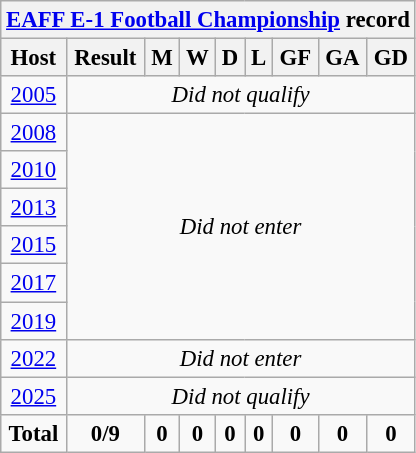<table class="wikitable" style="text-align: center;font-size:95%;">
<tr>
<th colspan=9><a href='#'>EAFF E-1 Football Championship</a> record</th>
</tr>
<tr>
<th>Host</th>
<th>Result</th>
<th>M</th>
<th>W</th>
<th>D</th>
<th>L</th>
<th>GF</th>
<th>GA</th>
<th>GD</th>
</tr>
<tr>
<td> <a href='#'>2005</a></td>
<td colspan=8><em>Did not qualify</em></td>
</tr>
<tr>
<td> <a href='#'>2008</a></td>
<td colspan=8 rowspan=6><em>Did not enter</em></td>
</tr>
<tr>
<td> <a href='#'>2010</a></td>
</tr>
<tr>
<td> <a href='#'>2013</a></td>
</tr>
<tr>
<td> <a href='#'>2015</a></td>
</tr>
<tr>
<td> <a href='#'>2017</a></td>
</tr>
<tr>
<td> <a href='#'>2019</a></td>
</tr>
<tr>
<td> <a href='#'>2022</a></td>
<td colspan=8><em>Did not enter</em></td>
</tr>
<tr>
<td> <a href='#'>2025</a></td>
<td colspan=8><em>Did not qualify</em></td>
</tr>
<tr>
<td><strong>Total</strong></td>
<td><strong>0/9</strong></td>
<td><strong>0</strong></td>
<td><strong>0</strong></td>
<td><strong>0</strong></td>
<td><strong>0</strong></td>
<td><strong>0</strong></td>
<td><strong>0</strong></td>
<td><strong>0</strong></td>
</tr>
</table>
